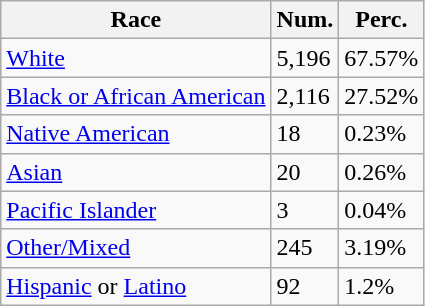<table class="wikitable">
<tr>
<th>Race</th>
<th>Num.</th>
<th>Perc.</th>
</tr>
<tr>
<td><a href='#'>White</a></td>
<td>5,196</td>
<td>67.57%</td>
</tr>
<tr>
<td><a href='#'>Black or African American</a></td>
<td>2,116</td>
<td>27.52%</td>
</tr>
<tr>
<td><a href='#'>Native American</a></td>
<td>18</td>
<td>0.23%</td>
</tr>
<tr>
<td><a href='#'>Asian</a></td>
<td>20</td>
<td>0.26%</td>
</tr>
<tr>
<td><a href='#'>Pacific Islander</a></td>
<td>3</td>
<td>0.04%</td>
</tr>
<tr>
<td><a href='#'>Other/Mixed</a></td>
<td>245</td>
<td>3.19%</td>
</tr>
<tr>
<td><a href='#'>Hispanic</a> or <a href='#'>Latino</a></td>
<td>92</td>
<td>1.2%</td>
</tr>
</table>
